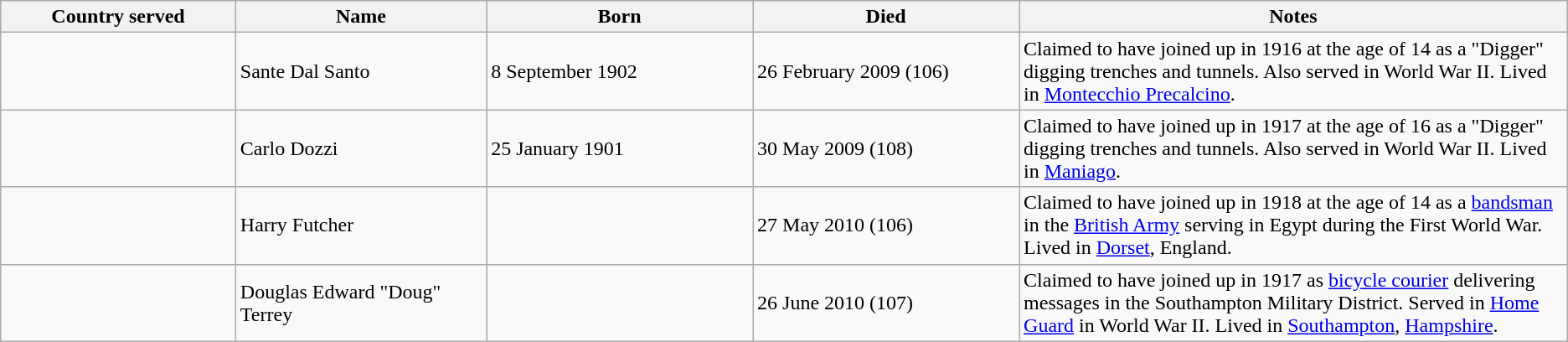<table class="wikitable sortable">
<tr>
<th colspan=1 width="15%">Country served</th>
<th colspan=1 width="16%">Name</th>
<th colspan=1 width="17%">Born</th>
<th colspan=1 width="17%">Died</th>
<th colspan=1 width="35%">Notes</th>
</tr>
<tr>
<td></td>
<td>Sante Dal Santo</td>
<td>8 September 1902</td>
<td>26 February 2009 (106)</td>
<td>Claimed to have joined up in 1916 at the age of 14 as a "Digger" digging trenches and tunnels. Also served in World War II. Lived in <a href='#'>Montecchio Precalcino</a>.</td>
</tr>
<tr>
<td></td>
<td>Carlo Dozzi</td>
<td>25 January 1901</td>
<td>30 May 2009 (108)</td>
<td>Claimed to have joined up in 1917 at the age of 16 as a "Digger" digging trenches and tunnels. Also served in World War II. Lived in <a href='#'>Maniago</a>.</td>
</tr>
<tr>
<td></td>
<td>Harry Futcher</td>
<td></td>
<td>27 May 2010 (106)</td>
<td>Claimed to have joined up in 1918 at the age of 14 as a <a href='#'>bandsman</a> in the <a href='#'>British Army</a> serving in Egypt during the First World War. Lived in <a href='#'>Dorset</a>, England.</td>
</tr>
<tr>
<td></td>
<td>Douglas Edward "Doug" Terrey</td>
<td></td>
<td>26 June 2010 (107)</td>
<td>Claimed to have joined up in 1917 as <a href='#'>bicycle courier</a> delivering messages in the Southampton Military District. Served in <a href='#'>Home Guard</a> in World War II. Lived in <a href='#'>Southampton</a>, <a href='#'>Hampshire</a>.</td>
</tr>
</table>
